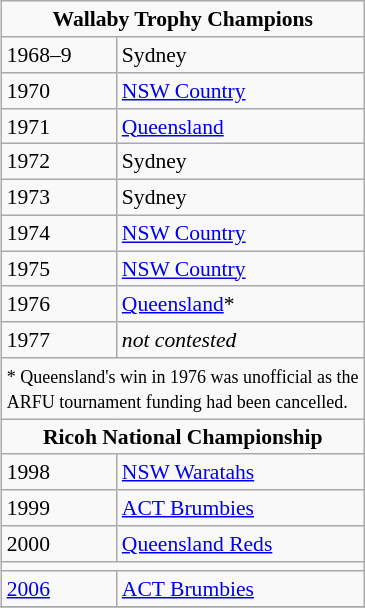<table class="wikitable" style="text-align:left;margin-left:1em;cellpadding:5;font-size:90%;float:right">
<tr>
<td colspan="2" align="center"><strong>Wallaby Trophy Champions</strong></td>
</tr>
<tr>
<td>1968–9</td>
<td>Sydney</td>
</tr>
<tr>
<td>1970</td>
<td><a href='#'>NSW Country</a></td>
</tr>
<tr>
<td>1971</td>
<td><a href='#'>Queensland</a></td>
</tr>
<tr>
<td>1972</td>
<td>Sydney</td>
</tr>
<tr>
<td>1973</td>
<td>Sydney</td>
</tr>
<tr>
<td>1974</td>
<td><a href='#'>NSW Country</a></td>
</tr>
<tr>
<td>1975</td>
<td><a href='#'>NSW Country</a> </td>
</tr>
<tr>
<td>1976</td>
<td><a href='#'>Queensland</a>* </td>
</tr>
<tr>
<td>1977</td>
<td><em>not contested</em> </td>
</tr>
<tr>
<td colspan="2"><small>* Queensland's win in 1976 was unofficial as the<br>ARFU tournament funding had been cancelled.</small></td>
</tr>
<tr>
<td colspan="2" align="center"><strong>Ricoh National Championship</strong></td>
</tr>
<tr>
<td>1998</td>
<td><a href='#'>NSW Waratahs</a></td>
</tr>
<tr>
<td>1999</td>
<td><a href='#'>ACT Brumbies</a></td>
</tr>
<tr>
<td>2000</td>
<td><a href='#'>Queensland Reds</a></td>
</tr>
<tr>
<td colspan="2" align="center"></td>
</tr>
<tr>
<td><a href='#'>2006</a></td>
<td><a href='#'>ACT Brumbies</a></td>
</tr>
<tr>
</tr>
</table>
